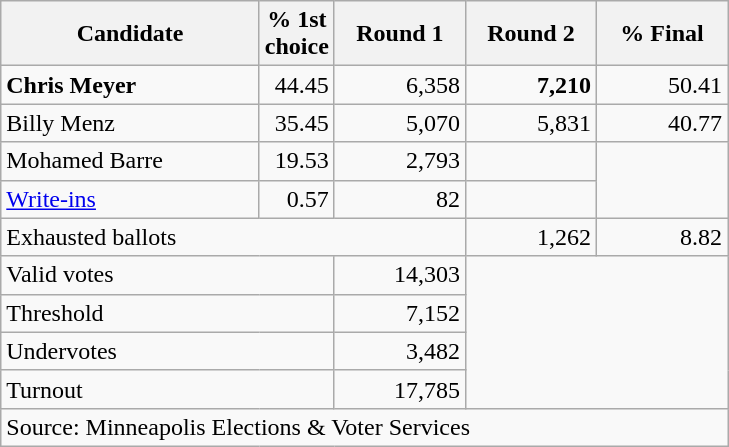<table class="wikitable">
<tr>
<th style="width:165px">Candidate</th>
<th>% 1st<br>choice</th>
<th style="width:80px">Round 1</th>
<th style="width:80px">Round 2</th>
<th style="width:80px">% Final</th>
</tr>
<tr>
<td><strong>Chris Meyer</strong></td>
<td align="right">44.45</td>
<td align="right">6,358</td>
<td align="right"><strong>7,210</strong></td>
<td align="right">50.41</td>
</tr>
<tr>
<td>Billy Menz</td>
<td align="right">35.45</td>
<td align="right">5,070</td>
<td align="right">5,831</td>
<td align="right">40.77</td>
</tr>
<tr>
<td>Mohamed Barre</td>
<td align="right">19.53</td>
<td align="right">2,793</td>
<td></td>
<td rowspan="2"></td>
</tr>
<tr>
<td><a href='#'>Write-ins</a></td>
<td align="right">0.57</td>
<td align="right">82</td>
<td></td>
</tr>
<tr>
<td colspan="3">Exhausted ballots</td>
<td align="right">1,262</td>
<td align="right">8.82</td>
</tr>
<tr>
<td colspan="2">Valid votes</td>
<td align="right">14,303</td>
<td colspan="2" rowspan="4"></td>
</tr>
<tr>
<td colspan="2">Threshold</td>
<td align="right">7,152</td>
</tr>
<tr>
<td colspan="2">Undervotes</td>
<td align="right">3,482</td>
</tr>
<tr>
<td colspan="2">Turnout</td>
<td align="right">17,785</td>
</tr>
<tr>
<td colspan="5">Source: Minneapolis Elections & Voter Services</td>
</tr>
</table>
